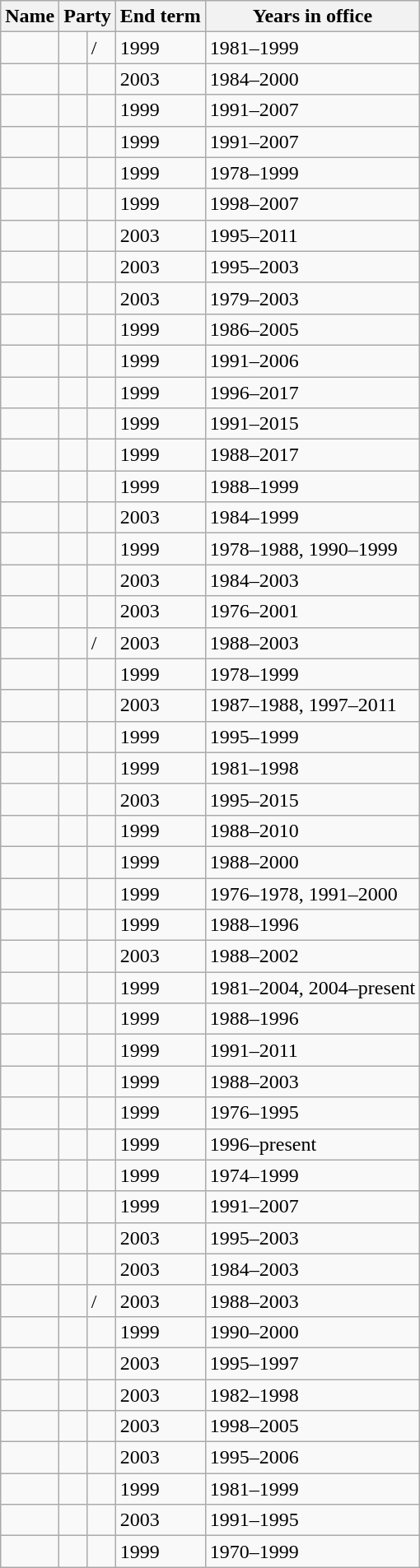<table class="wikitable sortable">
<tr>
<th>Name</th>
<th colspan=2>Party</th>
<th>End term</th>
<th>Years in office</th>
</tr>
<tr>
<td></td>
<td> </td>
<td> / </td>
<td>1999</td>
<td>1981–1999</td>
</tr>
<tr>
<td></td>
<td> </td>
<td></td>
<td>2003</td>
<td>1984–2000</td>
</tr>
<tr>
<td></td>
<td> </td>
<td></td>
<td>1999</td>
<td>1991–2007</td>
</tr>
<tr>
<td></td>
<td> </td>
<td></td>
<td>1999</td>
<td>1991–2007</td>
</tr>
<tr>
<td></td>
<td> </td>
<td></td>
<td>1999</td>
<td>1978–1999</td>
</tr>
<tr>
<td></td>
<td> </td>
<td></td>
<td>1999</td>
<td>1998–2007</td>
</tr>
<tr>
<td></td>
<td> </td>
<td></td>
<td>2003</td>
<td>1995–2011</td>
</tr>
<tr>
<td></td>
<td> </td>
<td></td>
<td>2003</td>
<td>1995–2003</td>
</tr>
<tr>
<td></td>
<td> </td>
<td></td>
<td>2003</td>
<td>1979–2003</td>
</tr>
<tr>
<td></td>
<td> </td>
<td></td>
<td>1999</td>
<td>1986–2005</td>
</tr>
<tr>
<td></td>
<td> </td>
<td></td>
<td>1999</td>
<td>1991–2006</td>
</tr>
<tr>
<td></td>
<td> </td>
<td></td>
<td>1999</td>
<td>1996–2017</td>
</tr>
<tr>
<td></td>
<td> </td>
<td></td>
<td>1999</td>
<td>1991–2015</td>
</tr>
<tr>
<td></td>
<td> </td>
<td></td>
<td>1999</td>
<td>1988–2017</td>
</tr>
<tr>
<td></td>
<td> </td>
<td></td>
<td>1999</td>
<td>1988–1999</td>
</tr>
<tr>
<td></td>
<td> </td>
<td></td>
<td>2003</td>
<td>1984–1999</td>
</tr>
<tr>
<td></td>
<td> </td>
<td></td>
<td>1999</td>
<td>1978–1988, 1990–1999</td>
</tr>
<tr>
<td></td>
<td> </td>
<td></td>
<td>2003</td>
<td>1984–2003</td>
</tr>
<tr>
<td></td>
<td> </td>
<td></td>
<td>2003</td>
<td>1976–2001</td>
</tr>
<tr>
<td></td>
<td> </td>
<td> / </td>
<td>2003</td>
<td>1988–2003</td>
</tr>
<tr>
<td></td>
<td> </td>
<td></td>
<td>1999</td>
<td>1978–1999</td>
</tr>
<tr>
<td></td>
<td> </td>
<td></td>
<td>2003</td>
<td>1987–1988, 1997–2011</td>
</tr>
<tr>
<td></td>
<td> </td>
<td></td>
<td>1999</td>
<td>1995–1999</td>
</tr>
<tr>
<td></td>
<td> </td>
<td></td>
<td>1999</td>
<td>1981–1998</td>
</tr>
<tr>
<td></td>
<td> </td>
<td></td>
<td>2003</td>
<td>1995–2015</td>
</tr>
<tr>
<td></td>
<td> </td>
<td></td>
<td>1999</td>
<td>1988–2010</td>
</tr>
<tr>
<td></td>
<td> </td>
<td></td>
<td>1999</td>
<td>1988–2000</td>
</tr>
<tr>
<td></td>
<td> </td>
<td></td>
<td>1999</td>
<td>1976–1978, 1991–2000</td>
</tr>
<tr>
<td></td>
<td> </td>
<td></td>
<td>1999</td>
<td>1988–1996</td>
</tr>
<tr>
<td></td>
<td> </td>
<td></td>
<td>2003</td>
<td>1988–2002</td>
</tr>
<tr>
<td></td>
<td> </td>
<td></td>
<td>1999</td>
<td>1981–2004, 2004–present</td>
</tr>
<tr>
<td></td>
<td> </td>
<td></td>
<td>1999</td>
<td>1988–1996</td>
</tr>
<tr>
<td></td>
<td> </td>
<td></td>
<td>1999</td>
<td>1991–2011</td>
</tr>
<tr>
<td></td>
<td> </td>
<td></td>
<td>1999</td>
<td>1988–2003</td>
</tr>
<tr>
<td></td>
<td> </td>
<td></td>
<td>1999</td>
<td>1976–1995</td>
</tr>
<tr>
<td></td>
<td> </td>
<td></td>
<td>1999</td>
<td>1996–present</td>
</tr>
<tr>
<td></td>
<td> </td>
<td></td>
<td>1999</td>
<td>1974–1999</td>
</tr>
<tr>
<td></td>
<td> </td>
<td></td>
<td>1999</td>
<td>1991–2007</td>
</tr>
<tr>
<td></td>
<td> </td>
<td></td>
<td>2003</td>
<td>1995–2003</td>
</tr>
<tr>
<td></td>
<td> </td>
<td></td>
<td>2003</td>
<td>1984–2003</td>
</tr>
<tr>
<td></td>
<td> </td>
<td> / </td>
<td>2003</td>
<td>1988–2003</td>
</tr>
<tr>
<td></td>
<td> </td>
<td></td>
<td>1999</td>
<td>1990–2000</td>
</tr>
<tr>
<td></td>
<td> </td>
<td></td>
<td>2003</td>
<td>1995–1997</td>
</tr>
<tr>
<td></td>
<td> </td>
<td></td>
<td>2003</td>
<td>1982–1998</td>
</tr>
<tr>
<td></td>
<td> </td>
<td></td>
<td>2003</td>
<td>1998–2005</td>
</tr>
<tr>
<td></td>
<td> </td>
<td></td>
<td>2003</td>
<td>1995–2006</td>
</tr>
<tr>
<td></td>
<td> </td>
<td></td>
<td>1999</td>
<td>1981–1999</td>
</tr>
<tr>
<td></td>
<td> </td>
<td></td>
<td>2003</td>
<td>1991–1995</td>
</tr>
<tr>
<td></td>
<td> </td>
<td></td>
<td>1999</td>
<td>1970–1999</td>
</tr>
</table>
